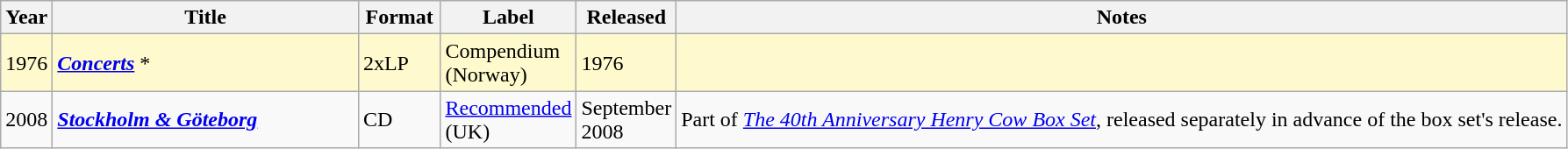<table class="wikitable">
<tr>
<th style="width:30px">Year</th>
<th style="width:225px">Title</th>
<th style="width:55px">Format</th>
<th style="width:90px">Label</th>
<th style="width:55px">Released</th>
<th>Notes</th>
</tr>
<tr style="background-color:LemonChiffon;">
<td>1976</td>
<td><strong><em><a href='#'>Concerts</a></em></strong> *</td>
<td>2xLP</td>
<td>Compendium (Norway)</td>
<td>1976</td>
<td></td>
</tr>
<tr>
<td>2008</td>
<td><strong><em><a href='#'>Stockholm & Göteborg</a></em></strong></td>
<td>CD</td>
<td><a href='#'>Recommended</a> (UK)</td>
<td>September 2008</td>
<td>Part of <em><a href='#'>The 40th Anniversary Henry Cow Box Set</a></em>, released separately in advance of the box set's release.</td>
</tr>
</table>
